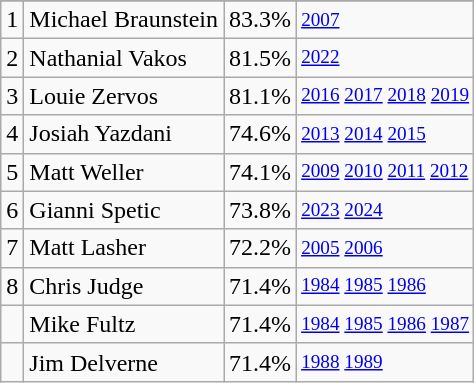<table class="wikitable">
<tr>
</tr>
<tr>
<td>1</td>
<td>Michael Braunstein</td>
<td><abbr>83.3%</abbr></td>
<td style="font-size:80%;"><a href='#'>2007</a></td>
</tr>
<tr>
<td>2</td>
<td>Nathanial Vakos</td>
<td><abbr>81.5%</abbr></td>
<td style="font-size:80%;"><a href='#'>2022</a></td>
</tr>
<tr>
<td>3</td>
<td>Louie Zervos</td>
<td><abbr>81.1%</abbr></td>
<td style="font-size:80%;"><a href='#'>2016</a> <a href='#'>2017</a> <a href='#'>2018</a> <a href='#'>2019</a></td>
</tr>
<tr>
<td>4</td>
<td>Josiah Yazdani</td>
<td><abbr>74.6%</abbr></td>
<td style="font-size:80%;"><a href='#'>2013</a> <a href='#'>2014</a> <a href='#'>2015</a></td>
</tr>
<tr>
<td>5</td>
<td>Matt Weller</td>
<td><abbr>74.1%</abbr></td>
<td style="font-size:80%;"><a href='#'>2009</a> <a href='#'>2010</a> <a href='#'>2011</a> <a href='#'>2012</a></td>
</tr>
<tr>
<td>6</td>
<td>Gianni Spetic</td>
<td><abbr>73.8%</abbr></td>
<td style="font-size:80%;"><a href='#'>2023</a> <a href='#'>2024</a></td>
</tr>
<tr>
<td>7</td>
<td>Matt Lasher</td>
<td><abbr>72.2%</abbr></td>
<td style="font-size:80%;"><a href='#'>2005</a> <a href='#'>2006</a></td>
</tr>
<tr>
<td>8</td>
<td>Chris Judge</td>
<td><abbr>71.4%</abbr></td>
<td style="font-size:80%;"><a href='#'>1984</a> <a href='#'>1985</a> <a href='#'>1986</a></td>
</tr>
<tr>
<td></td>
<td>Mike Fultz</td>
<td><abbr>71.4%</abbr></td>
<td style="font-size:80%;"><a href='#'>1984</a> <a href='#'>1985</a> <a href='#'>1986</a> <a href='#'>1987</a></td>
</tr>
<tr>
<td></td>
<td>Jim Delverne</td>
<td><abbr>71.4%</abbr></td>
<td style="font-size:80%;"><a href='#'>1988</a> <a href='#'>1989</a><br></td>
</tr>
</table>
